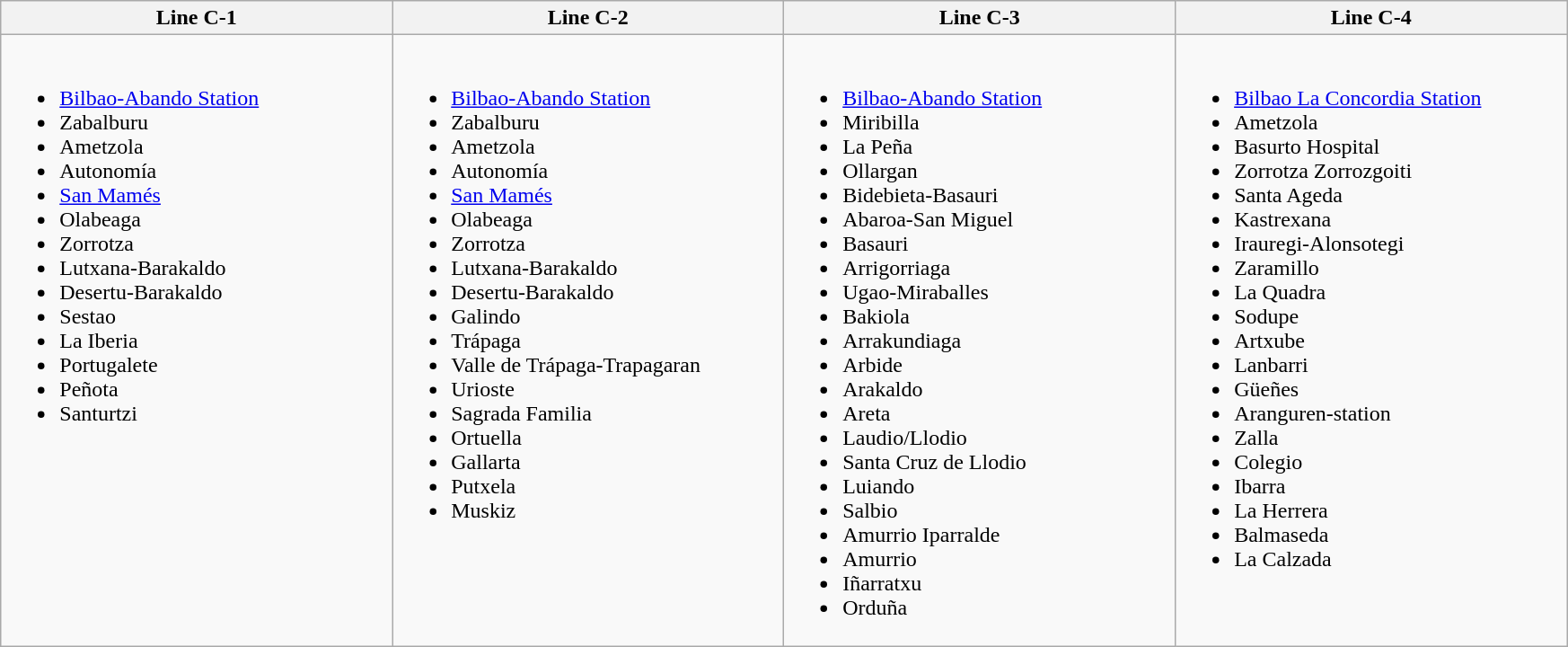<table class="wikitable">
<tr>
<th>Line C-1</th>
<th>Line C-2</th>
<th>Line C-3</th>
<th>Line C-4</th>
</tr>
<tr>
<td valign="top" width=20%><br><ul><li><a href='#'>Bilbao-Abando Station</a>   </li><li>Zabalburu</li><li>Ametzola</li><li>Autonomía</li><li><a href='#'>San Mamés</a>   </li><li>Olabeaga</li><li>Zorrotza</li><li>Lutxana-Barakaldo</li><li>Desertu-Barakaldo</li><li>Sestao</li><li>La Iberia</li><li>Portugalete</li><li>Peñota</li><li>Santurtzi</li></ul></td>
<td valign="top" width=20%><br><ul><li><a href='#'>Bilbao-Abando Station</a>   </li><li>Zabalburu</li><li>Ametzola</li><li>Autonomía</li><li><a href='#'>San Mamés</a>   </li><li>Olabeaga</li><li>Zorrotza</li><li>Lutxana-Barakaldo</li><li>Desertu-Barakaldo</li><li>Galindo</li><li>Trápaga</li><li>Valle de Trápaga-Trapagaran</li><li>Urioste</li><li>Sagrada Familia</li><li>Ortuella</li><li>Gallarta</li><li>Putxela</li><li>Muskiz</li></ul></td>
<td valign="top" width=20%><br><ul><li><a href='#'>Bilbao-Abando Station</a>   </li><li>Miribilla</li><li>La Peña</li><li>Ollargan</li><li>Bidebieta-Basauri</li><li>Abaroa-San Miguel</li><li>Basauri</li><li>Arrigorriaga</li><li>Ugao-Miraballes</li><li>Bakiola</li><li>Arrakundiaga</li><li>Arbide</li><li>Arakaldo</li><li>Areta</li><li>Laudio/Llodio</li><li>Santa Cruz de Llodio</li><li>Luiando</li><li>Salbio</li><li>Amurrio Iparralde</li><li>Amurrio</li><li>Iñarratxu</li><li>Orduña</li></ul></td>
<td valign="top" width=20%><br><ul><li><a href='#'>Bilbao La Concordia Station</a>   </li><li>Ametzola</li><li>Basurto Hospital   </li><li>Zorrotza Zorrozgoiti</li><li>Santa Ageda</li><li>Kastrexana</li><li>Irauregi-Alonsotegi</li><li>Zaramillo</li><li>La Quadra</li><li>Sodupe</li><li>Artxube</li><li>Lanbarri</li><li>Güeñes</li><li>Aranguren-station</li><li>Zalla</li><li>Colegio</li><li>Ibarra</li><li>La Herrera</li><li>Balmaseda</li><li>La Calzada</li></ul></td>
</tr>
</table>
